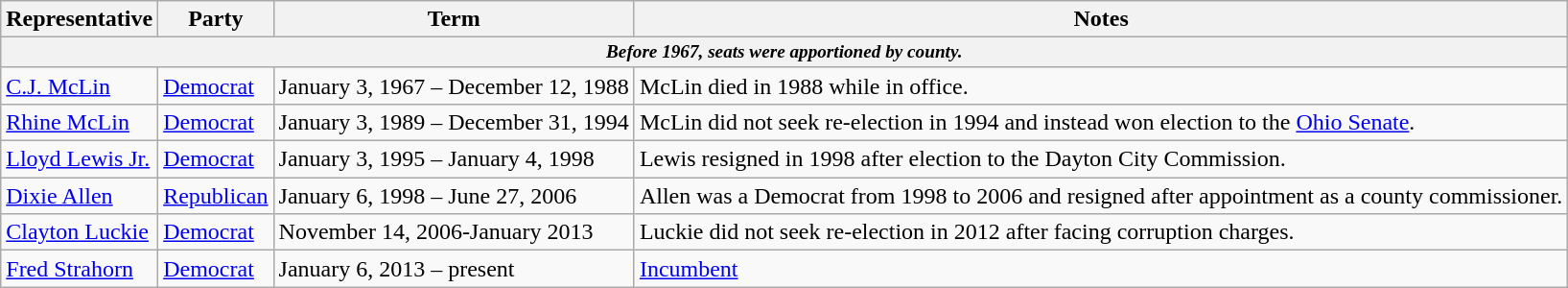<table class=wikitable>
<tr valign=bottom>
<th>Representative</th>
<th>Party</th>
<th>Term</th>
<th>Notes</th>
</tr>
<tr>
<th colspan=5 style="font-size: 80%;"><em>Before 1967, seats were apportioned by county.</em></th>
</tr>
<tr>
<td><a href='#'>C.J. McLin</a></td>
<td><a href='#'>Democrat</a></td>
<td>January 3, 1967 – December 12, 1988</td>
<td>McLin died in 1988 while in office.</td>
</tr>
<tr>
<td><a href='#'>Rhine McLin</a></td>
<td><a href='#'>Democrat</a></td>
<td>January 3, 1989 – December 31, 1994</td>
<td>McLin did not seek re-election in 1994 and instead won election to the <a href='#'>Ohio Senate</a>.</td>
</tr>
<tr>
<td><a href='#'>Lloyd Lewis Jr.</a></td>
<td><a href='#'>Democrat</a></td>
<td>January 3, 1995 – January 4, 1998</td>
<td>Lewis resigned in 1998 after election to the Dayton City Commission.</td>
</tr>
<tr>
<td><a href='#'>Dixie Allen</a></td>
<td><a href='#'>Republican</a></td>
<td>January 6, 1998 – June 27, 2006</td>
<td>Allen was a Democrat from 1998 to 2006 and resigned after appointment as a county commissioner.</td>
</tr>
<tr>
<td><a href='#'>Clayton Luckie</a></td>
<td><a href='#'>Democrat</a></td>
<td>November 14, 2006-January 2013</td>
<td>Luckie did not seek re-election in 2012 after facing corruption charges.</td>
</tr>
<tr>
<td><a href='#'>Fred Strahorn</a></td>
<td><a href='#'>Democrat</a></td>
<td>January 6, 2013 – present</td>
<td><a href='#'>Incumbent</a></td>
</tr>
</table>
